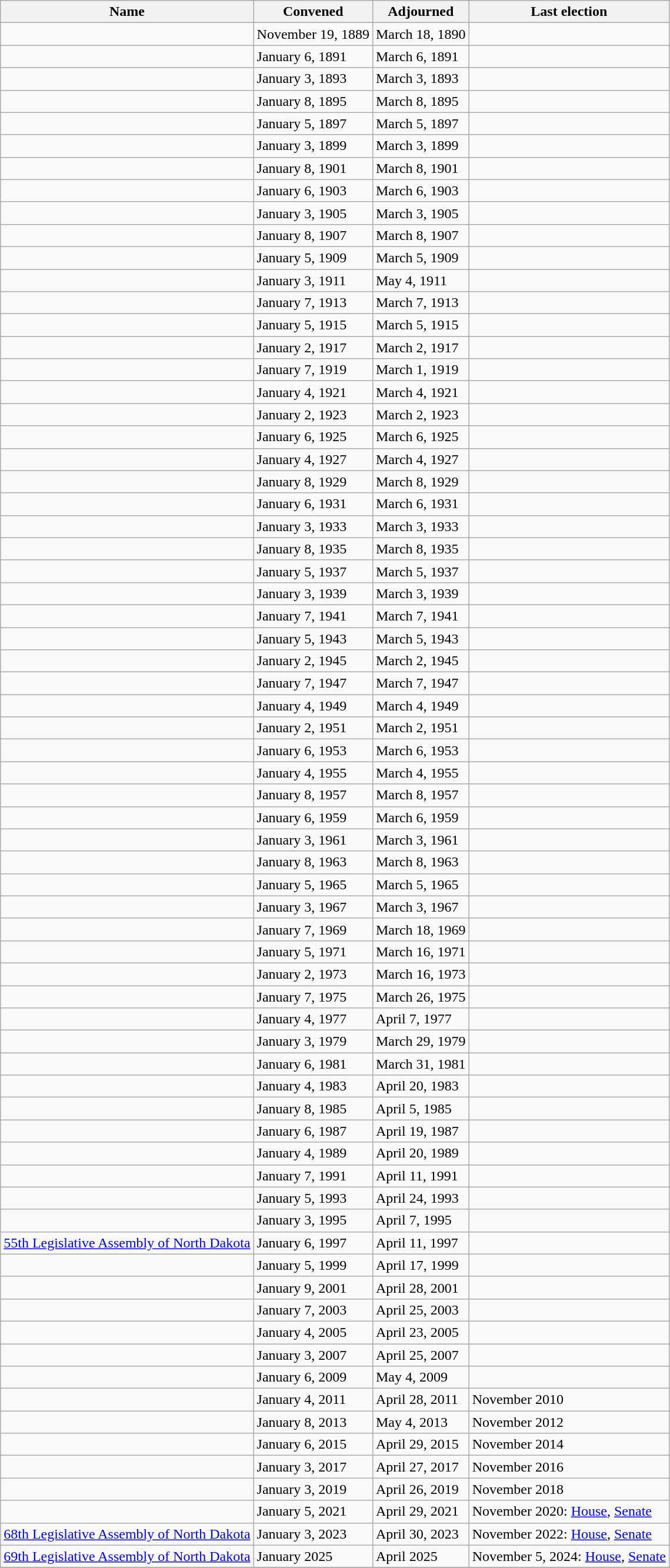<table class="wikitable mw-datatable sticky-header">
<tr>
<th>Name</th>
<th>Convened</th>
<th>Adjourned</th>
<th>Last election</th>
</tr>
<tr>
<td></td>
<td>November 19, 1889</td>
<td>March 18, 1890</td>
<td></td>
</tr>
<tr>
<td></td>
<td>January 6, 1891</td>
<td>March 6, 1891</td>
<td></td>
</tr>
<tr>
<td></td>
<td>January 3, 1893</td>
<td>March 3, 1893</td>
<td></td>
</tr>
<tr>
<td></td>
<td>January 8, 1895</td>
<td>March 8, 1895</td>
<td></td>
</tr>
<tr>
<td></td>
<td>January 5, 1897</td>
<td>March 5, 1897</td>
<td></td>
</tr>
<tr>
<td></td>
<td>January 3, 1899</td>
<td>March 3, 1899</td>
<td></td>
</tr>
<tr>
<td></td>
<td>January 8, 1901</td>
<td>March 8, 1901</td>
<td></td>
</tr>
<tr>
<td></td>
<td>January 6, 1903</td>
<td>March 6, 1903</td>
<td></td>
</tr>
<tr>
<td></td>
<td>January 3, 1905</td>
<td>March 3, 1905</td>
<td></td>
</tr>
<tr>
<td></td>
<td>January 8, 1907</td>
<td>March 8, 1907</td>
<td></td>
</tr>
<tr>
<td></td>
<td>January 5, 1909</td>
<td>March 5, 1909</td>
<td></td>
</tr>
<tr>
<td></td>
<td>January 3, 1911</td>
<td>May 4, 1911</td>
<td></td>
</tr>
<tr>
<td></td>
<td>January 7, 1913</td>
<td>March 7, 1913</td>
<td></td>
</tr>
<tr>
<td></td>
<td>January 5, 1915</td>
<td>March 5, 1915</td>
<td></td>
</tr>
<tr>
<td></td>
<td>January 2, 1917</td>
<td>March 2, 1917</td>
<td></td>
</tr>
<tr>
<td></td>
<td>January 7, 1919</td>
<td>March 1, 1919</td>
<td></td>
</tr>
<tr>
<td></td>
<td>January 4, 1921</td>
<td>March 4, 1921</td>
<td></td>
</tr>
<tr>
<td></td>
<td>January 2, 1923</td>
<td>March 2, 1923</td>
<td></td>
</tr>
<tr>
<td></td>
<td>January 6, 1925</td>
<td>March 6, 1925</td>
<td></td>
</tr>
<tr>
<td></td>
<td>January 4, 1927</td>
<td>March 4, 1927</td>
<td></td>
</tr>
<tr>
<td></td>
<td>January 8, 1929</td>
<td>March 8, 1929</td>
<td></td>
</tr>
<tr>
<td></td>
<td>January 6, 1931</td>
<td>March 6, 1931</td>
<td></td>
</tr>
<tr>
<td></td>
<td>January 3, 1933</td>
<td>March 3, 1933</td>
<td></td>
</tr>
<tr>
<td></td>
<td>January 8, 1935</td>
<td>March 8, 1935</td>
<td></td>
</tr>
<tr>
<td></td>
<td>January 5, 1937</td>
<td>March 5, 1937</td>
<td></td>
</tr>
<tr>
<td></td>
<td>January 3, 1939</td>
<td>March 3, 1939</td>
<td></td>
</tr>
<tr>
<td></td>
<td>January 7, 1941</td>
<td>March 7, 1941</td>
<td></td>
</tr>
<tr>
<td></td>
<td>January 5, 1943</td>
<td>March 5, 1943</td>
<td></td>
</tr>
<tr>
<td></td>
<td>January 2, 1945</td>
<td>March 2, 1945</td>
<td></td>
</tr>
<tr>
<td></td>
<td>January 7, 1947</td>
<td>March 7, 1947</td>
<td></td>
</tr>
<tr>
<td></td>
<td>January 4, 1949</td>
<td>March 4, 1949</td>
<td></td>
</tr>
<tr>
<td></td>
<td>January 2, 1951</td>
<td>March 2, 1951</td>
<td></td>
</tr>
<tr>
<td></td>
<td>January 6, 1953</td>
<td>March 6, 1953</td>
<td></td>
</tr>
<tr>
<td></td>
<td>January 4, 1955</td>
<td>March 4, 1955</td>
<td></td>
</tr>
<tr>
<td></td>
<td>January 8, 1957</td>
<td>March 8, 1957</td>
<td></td>
</tr>
<tr>
<td></td>
<td>January 6, 1959</td>
<td>March 6, 1959</td>
<td></td>
</tr>
<tr>
<td></td>
<td>January 3, 1961</td>
<td>March 3, 1961</td>
<td></td>
</tr>
<tr>
<td></td>
<td>January 8, 1963</td>
<td>March 8, 1963</td>
<td></td>
</tr>
<tr>
<td></td>
<td>January 5, 1965</td>
<td>March 5, 1965</td>
<td></td>
</tr>
<tr>
<td></td>
<td>January 3, 1967</td>
<td>March 3, 1967</td>
<td></td>
</tr>
<tr>
<td></td>
<td>January 7, 1969</td>
<td>March 18, 1969</td>
<td></td>
</tr>
<tr>
<td></td>
<td>January 5, 1971</td>
<td>March 16, 1971</td>
<td></td>
</tr>
<tr>
<td></td>
<td>January 2, 1973</td>
<td>March 16, 1973</td>
<td></td>
</tr>
<tr>
<td></td>
<td>January 7, 1975</td>
<td>March 26, 1975</td>
<td></td>
</tr>
<tr>
<td></td>
<td>January 4, 1977</td>
<td>April 7, 1977</td>
<td></td>
</tr>
<tr>
<td></td>
<td>January 3, 1979</td>
<td>March 29, 1979</td>
<td></td>
</tr>
<tr>
<td></td>
<td>January 6, 1981</td>
<td>March 31, 1981</td>
<td></td>
</tr>
<tr>
<td></td>
<td>January 4, 1983</td>
<td>April 20, 1983</td>
<td></td>
</tr>
<tr>
<td></td>
<td>January 8, 1985</td>
<td>April 5, 1985</td>
<td></td>
</tr>
<tr>
<td></td>
<td>January 6, 1987</td>
<td>April 19, 1987</td>
<td></td>
</tr>
<tr>
<td></td>
<td>January 4, 1989</td>
<td>April 20, 1989</td>
<td></td>
</tr>
<tr>
<td></td>
<td>January 7, 1991</td>
<td>April 11, 1991</td>
<td></td>
</tr>
<tr>
<td></td>
<td>January 5, 1993</td>
<td>April 24, 1993</td>
<td></td>
</tr>
<tr>
<td></td>
<td>January 3, 1995</td>
<td>April 7, 1995</td>
<td></td>
</tr>
<tr>
<td><a href='#'>55th Legislative Assembly of North Dakota</a></td>
<td>January 6, 1997</td>
<td>April 11, 1997</td>
<td></td>
</tr>
<tr>
<td></td>
<td>January 5, 1999</td>
<td>April 17, 1999</td>
<td></td>
</tr>
<tr>
<td></td>
<td>January 9, 2001</td>
<td>April 28, 2001</td>
<td></td>
</tr>
<tr>
<td></td>
<td>January 7, 2003</td>
<td>April 25, 2003</td>
<td></td>
</tr>
<tr>
<td></td>
<td>January 4, 2005</td>
<td>April 23, 2005</td>
<td></td>
</tr>
<tr>
<td></td>
<td>January 3, 2007</td>
<td>April 25, 2007</td>
<td></td>
</tr>
<tr>
<td></td>
<td>January 6, 2009</td>
<td>May 4, 2009</td>
<td></td>
</tr>
<tr>
<td></td>
<td>January 4, 2011</td>
<td>April 28, 2011</td>
<td>November 2010</td>
</tr>
<tr>
<td></td>
<td>January 8, 2013</td>
<td>May 4, 2013</td>
<td>November 2012</td>
</tr>
<tr>
<td></td>
<td>January 6, 2015</td>
<td>April 29, 2015</td>
<td>November 2014</td>
</tr>
<tr>
<td></td>
<td>January 3, 2017</td>
<td>April 27, 2017</td>
<td>November 2016</td>
</tr>
<tr>
<td></td>
<td>January 3, 2019</td>
<td>April 26, 2019</td>
<td>November 2018</td>
</tr>
<tr>
<td></td>
<td>January 5, 2021</td>
<td>April 29, 2021</td>
<td>November 2020: <a href='#'>House</a>, <a href='#'>Senate</a></td>
</tr>
<tr>
<td><a href='#'>68th Legislative Assembly of North Dakota</a></td>
<td>January 3, 2023</td>
<td>April 30, 2023</td>
<td>November 2022: <a href='#'>House</a>, <a href='#'>Senate</a></td>
</tr>
<tr>
<td><a href='#'>69th Legislative Assembly of North Dakota</a></td>
<td>January 2025</td>
<td>April 2025</td>
<td>November 5, 2024: <a href='#'>House</a>, <a href='#'>Senate</a></td>
</tr>
<tr>
</tr>
</table>
